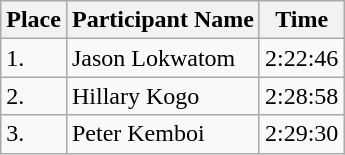<table class="wikitable">
<tr>
<th>Place</th>
<th>Participant Name</th>
<th>Time</th>
</tr>
<tr>
<td>1.</td>
<td>Jason Lokwatom</td>
<td>2:22:46</td>
</tr>
<tr>
<td>2.</td>
<td>Hillary Kogo</td>
<td>2:28:58</td>
</tr>
<tr>
<td>3.</td>
<td>Peter Kemboi</td>
<td>2:29:30</td>
</tr>
</table>
